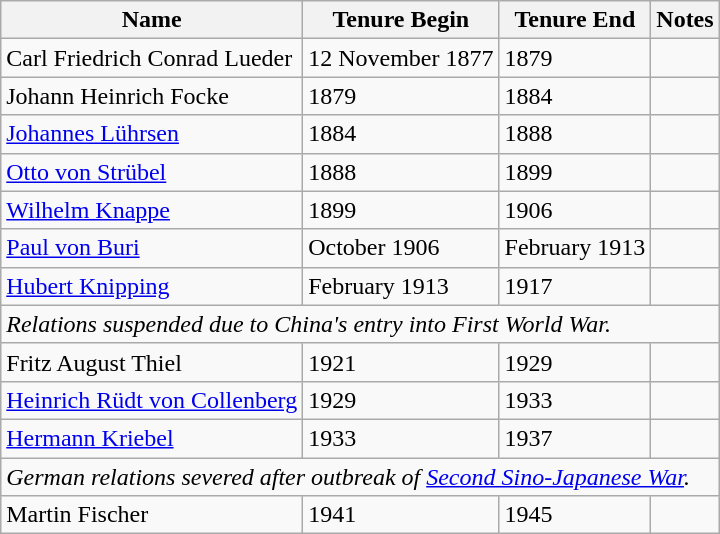<table class="wikitable">
<tr>
<th>Name</th>
<th>Tenure Begin</th>
<th>Tenure End</th>
<th>Notes</th>
</tr>
<tr>
<td>Carl Friedrich Conrad Lueder</td>
<td>12 November 1877</td>
<td>1879</td>
<td></td>
</tr>
<tr>
<td>Johann Heinrich Focke</td>
<td>1879</td>
<td>1884</td>
<td></td>
</tr>
<tr>
<td><a href='#'>Johannes Lührsen</a></td>
<td>1884</td>
<td>1888</td>
<td></td>
</tr>
<tr>
<td><a href='#'>Otto von Strübel</a></td>
<td>1888</td>
<td>1899</td>
<td></td>
</tr>
<tr>
<td><a href='#'>Wilhelm Knappe</a></td>
<td>1899</td>
<td>1906</td>
<td></td>
</tr>
<tr>
<td><a href='#'>Paul von Buri</a></td>
<td>October 1906</td>
<td>February 1913</td>
<td></td>
</tr>
<tr>
<td><a href='#'>Hubert Knipping</a></td>
<td>February 1913</td>
<td>1917</td>
<td></td>
</tr>
<tr>
<td colspan=4><em>Relations suspended due to China's entry into First World War.</em></td>
</tr>
<tr>
<td>Fritz August Thiel</td>
<td>1921</td>
<td>1929</td>
<td></td>
</tr>
<tr>
<td><a href='#'>Heinrich Rüdt von Collenberg</a></td>
<td>1929</td>
<td>1933</td>
<td></td>
</tr>
<tr>
<td><a href='#'>Hermann Kriebel</a></td>
<td>1933</td>
<td>1937</td>
<td></td>
</tr>
<tr>
<td colspan=4><em>German relations severed after outbreak of <a href='#'>Second Sino-Japanese War</a>.</em></td>
</tr>
<tr>
<td>Martin Fischer</td>
<td>1941</td>
<td>1945</td>
<td></td>
</tr>
</table>
